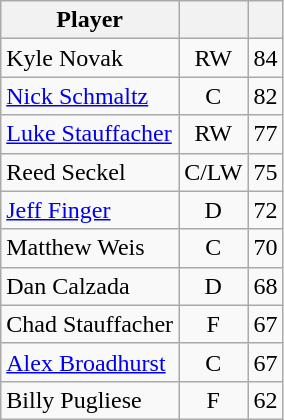<table class="wikitable" style="text-align:center;">
<tr>
<th>Player</th>
<th></th>
<th></th>
</tr>
<tr>
<td align="left">Kyle Novak</td>
<td>RW</td>
<td>84</td>
</tr>
<tr>
<td align="left"><a href='#'>Nick Schmaltz</a></td>
<td>C</td>
<td>82</td>
</tr>
<tr>
<td align="left"><a href='#'>Luke Stauffacher</a></td>
<td>RW</td>
<td>77</td>
</tr>
<tr>
<td align="left">Reed Seckel</td>
<td>C/LW</td>
<td>75</td>
</tr>
<tr>
<td align="left"><a href='#'>Jeff Finger</a></td>
<td>D</td>
<td>72</td>
</tr>
<tr>
<td align="left">Matthew Weis</td>
<td>C</td>
<td>70</td>
</tr>
<tr>
<td align="left">Dan Calzada</td>
<td>D</td>
<td>68</td>
</tr>
<tr>
<td align="left">Chad Stauffacher</td>
<td>F</td>
<td>67</td>
</tr>
<tr>
<td align="left"><a href='#'>Alex Broadhurst</a></td>
<td>C</td>
<td>67</td>
</tr>
<tr>
<td align="left">Billy Pugliese</td>
<td>F</td>
<td>62</td>
</tr>
</table>
